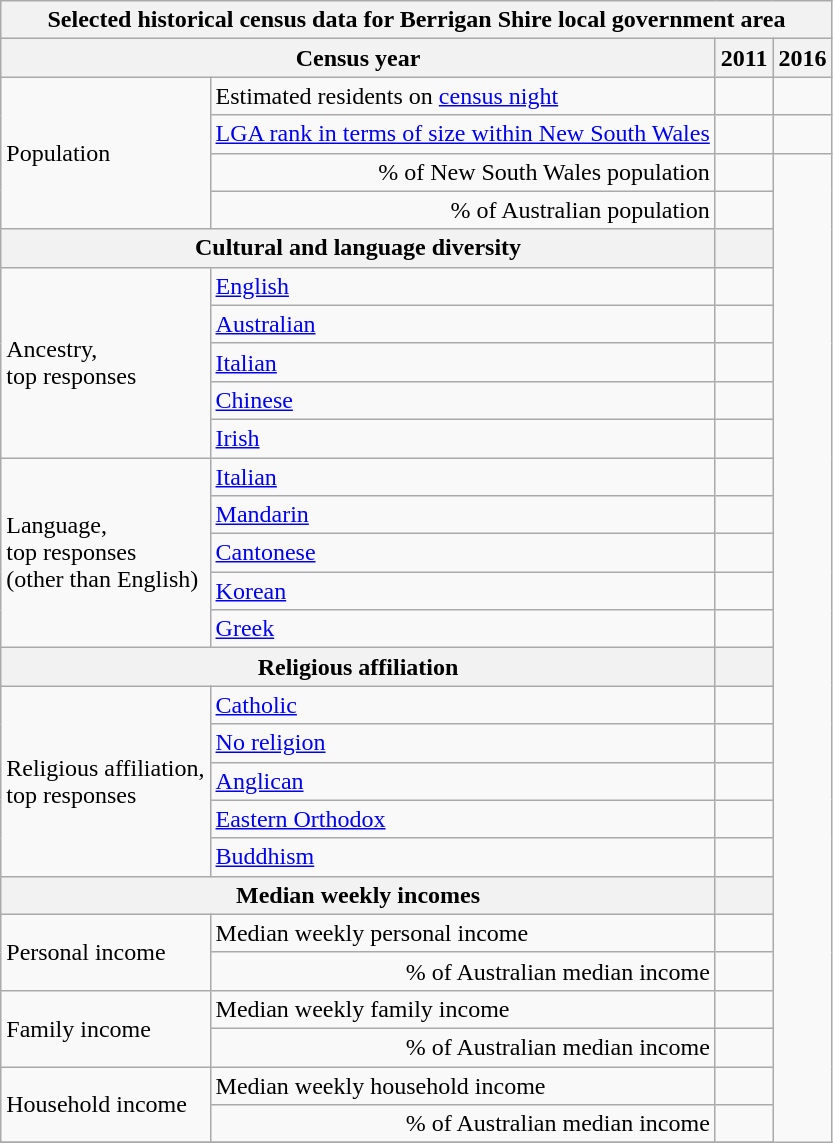<table class="wikitable">
<tr>
<th colspan=7>Selected historical census data for Berrigan Shire local government area</th>
</tr>
<tr>
<th colspan=3>Census year</th>
<th>2011</th>
<th>2016</th>
</tr>
<tr>
<td rowspan=4 colspan="2">Population</td>
<td>Estimated residents on <a href='#'>census night</a></td>
<td align="right"></td>
<td align="right"> </td>
</tr>
<tr>
<td align="right"><a href='#'>LGA rank in terms of size within New South Wales</a></td>
<td align="right"></td>
<td align="right"></td>
</tr>
<tr>
<td align="right">% of New South Wales population</td>
<td align="right"></td>
</tr>
<tr>
<td align="right">% of Australian population</td>
<td align="right"></td>
</tr>
<tr>
<th colspan=3>Cultural and language diversity</th>
<th></th>
</tr>
<tr>
<td rowspan=5 colspan=2>Ancestry,<br>top responses</td>
<td><a href='#'>English</a></td>
<td align="right"></td>
</tr>
<tr>
<td><a href='#'>Australian</a></td>
<td align="right"></td>
</tr>
<tr>
<td><a href='#'>Italian</a></td>
<td align="right"></td>
</tr>
<tr>
<td><a href='#'>Chinese</a></td>
<td align="right"></td>
</tr>
<tr>
<td><a href='#'>Irish</a></td>
<td align="right"></td>
</tr>
<tr>
<td rowspan=5 colspan=2>Language,<br>top responses<br>(other than English)</td>
<td><a href='#'>Italian</a></td>
<td align="right"></td>
</tr>
<tr>
<td><a href='#'>Mandarin</a></td>
<td align="right"></td>
</tr>
<tr>
<td><a href='#'>Cantonese</a></td>
<td align="right"></td>
</tr>
<tr>
<td><a href='#'>Korean</a></td>
<td align="right"></td>
</tr>
<tr>
<td><a href='#'>Greek</a></td>
<td align="right"></td>
</tr>
<tr>
<th colspan=3>Religious affiliation</th>
<th></th>
</tr>
<tr>
<td rowspan=5 colspan=2>Religious affiliation,<br>top responses</td>
<td><a href='#'>Catholic</a></td>
<td align="right"></td>
</tr>
<tr>
<td><a href='#'>No religion</a></td>
<td align="right"></td>
</tr>
<tr>
<td><a href='#'>Anglican</a></td>
<td align="right"></td>
</tr>
<tr>
<td><a href='#'>Eastern Orthodox</a></td>
<td align="right"></td>
</tr>
<tr>
<td><a href='#'>Buddhism</a></td>
<td align="right"></td>
</tr>
<tr>
<th colspan=3>Median weekly incomes</th>
<th></th>
</tr>
<tr>
<td rowspan=2 colspan=2>Personal income</td>
<td>Median weekly personal income</td>
<td align="right"></td>
</tr>
<tr>
<td align="right">% of Australian median income</td>
<td align="right"></td>
</tr>
<tr>
<td rowspan=2 colspan=2>Family income</td>
<td>Median weekly family income</td>
<td align="right"></td>
</tr>
<tr>
<td align="right">% of Australian median income</td>
<td align="right"></td>
</tr>
<tr>
<td rowspan=2 colspan=2>Household income</td>
<td>Median weekly household income</td>
<td align="right"></td>
</tr>
<tr>
<td align="right">% of Australian median income</td>
<td align="right"></td>
</tr>
<tr>
</tr>
</table>
